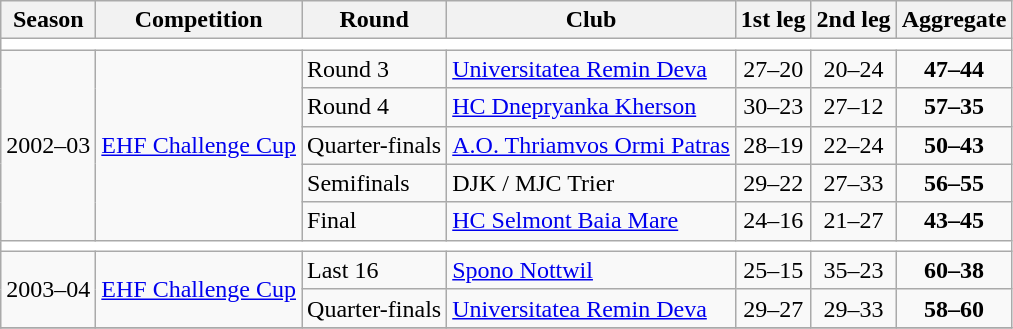<table class="wikitable">
<tr>
<th>Season</th>
<th>Competition</th>
<th>Round</th>
<th>Club</th>
<th>1st leg</th>
<th>2nd leg</th>
<th>Aggregate</th>
</tr>
<tr>
<td colspan="7" bgcolor=white></td>
</tr>
<tr>
<td rowspan=5>2002–03</td>
<td rowspan=5><a href='#'>EHF Challenge Cup</a></td>
<td>Round 3</td>
<td> <a href='#'>Universitatea Remin Deva</a></td>
<td align=center>27–20</td>
<td align=center>20–24</td>
<td align=center><strong>47–44</strong></td>
</tr>
<tr>
<td>Round 4</td>
<td> <a href='#'>HC Dnepryanka Kherson</a></td>
<td align=center>30–23</td>
<td align=center>27–12</td>
<td align=center><strong>57–35</strong></td>
</tr>
<tr>
<td>Quarter-finals</td>
<td> <a href='#'>A.O. Thriamvos Ormi Patras</a></td>
<td align=center>28–19</td>
<td align=center>22–24</td>
<td align=center><strong>50–43</strong></td>
</tr>
<tr>
<td>Semifinals</td>
<td> DJK / MJC Trier</td>
<td align=center>29–22</td>
<td align=center>27–33</td>
<td align=center><strong>56–55</strong></td>
</tr>
<tr>
<td>Final</td>
<td> <a href='#'>HC Selmont Baia Mare</a></td>
<td align=center>24–16</td>
<td align=center>21–27</td>
<td align=center><strong>43–45</strong></td>
</tr>
<tr>
<td colspan="7" bgcolor=white></td>
</tr>
<tr>
<td rowspan=2>2003–04</td>
<td rowspan=2><a href='#'>EHF Challenge Cup</a></td>
<td>Last 16</td>
<td> <a href='#'>Spono Nottwil</a></td>
<td align=center>25–15</td>
<td align=center>35–23</td>
<td align=center><strong>60–38</strong></td>
</tr>
<tr>
<td>Quarter-finals</td>
<td> <a href='#'>Universitatea Remin Deva</a></td>
<td align=center>29–27</td>
<td align=center>29–33</td>
<td align=center><strong>58–60</strong></td>
</tr>
<tr>
</tr>
</table>
